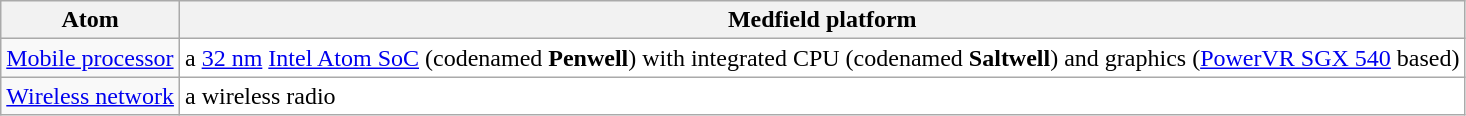<table class="wikitable">
<tr>
<th>Atom</th>
<th>Medfield platform</th>
</tr>
<tr>
<td><a href='#'>Mobile processor</a></td>
<td style="background:white">a <a href='#'>32 nm</a> <a href='#'>Intel Atom SoC</a> (codenamed <strong>Penwell</strong>) with integrated CPU (codenamed <strong>Saltwell</strong>) and graphics (<a href='#'>PowerVR SGX 540</a> based)</td>
</tr>
<tr>
<td><a href='#'>Wireless network</a></td>
<td style="background:white">a wireless radio</td>
</tr>
</table>
